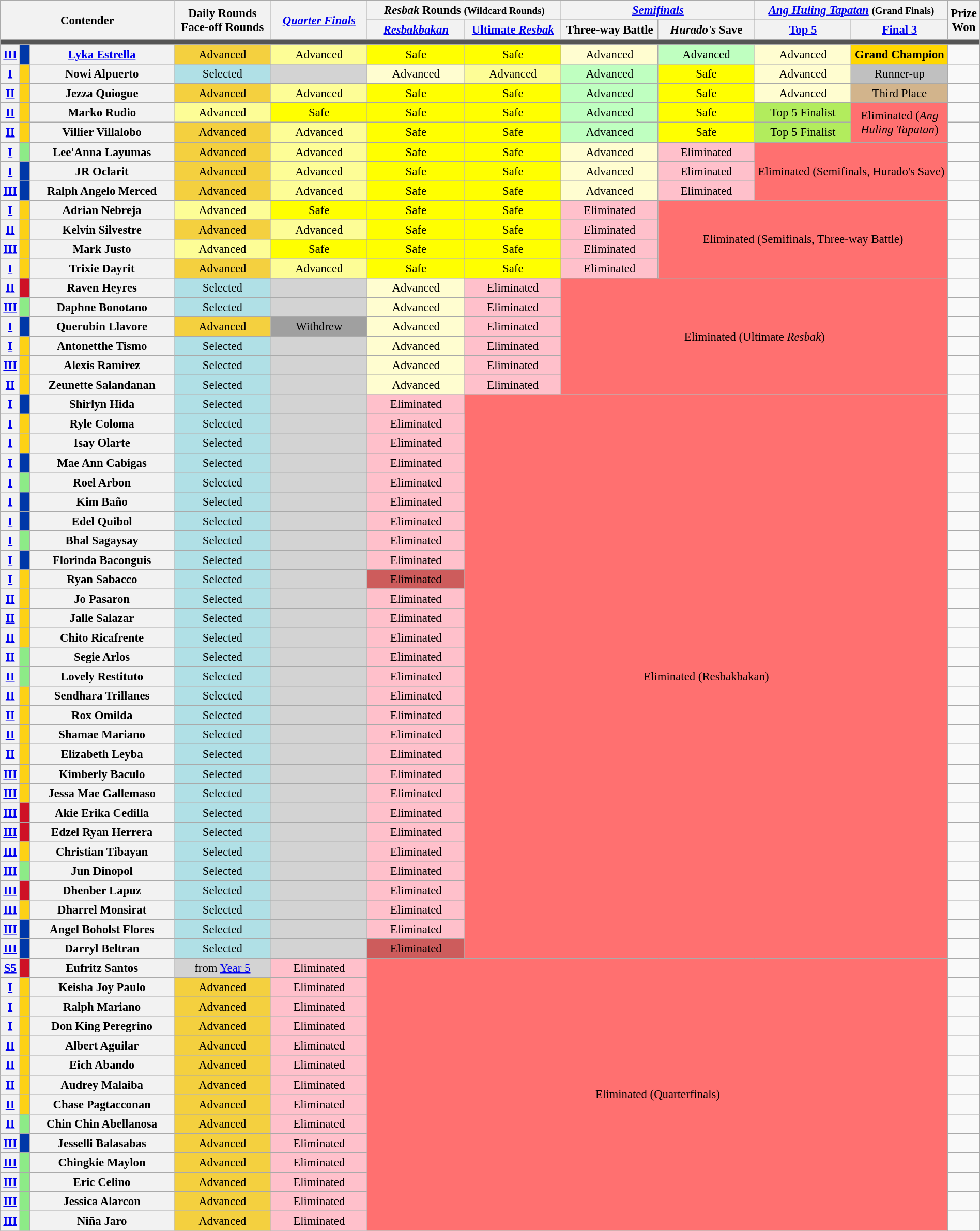<table class="wikitable" style="width:100%;text-align:center;font-size:95%;">
<tr>
<th colspan=3 rowspan=2>Contender</th>
<th rowspan=2 width=10%>Daily Rounds<br>Face-off Rounds</th>
<th rowspan=2 width=10%><em><a href='#'>Quarter Finals</a></em></th>
<th colspan=2><em>Resbak</em> Rounds <small>(Wildcard Rounds)</small></th>
<th colspan=2 width=10%><em><a href='#'>Semifinals</a></em></th>
<th colspan=2><em><a href='#'>Ang Huling Tapatan</a></em> <small>(Grand Finals)</small></th>
<th rowspan=2 width=6%>Prize Won</th>
</tr>
<tr>
<th width=10%><a href='#'><em>Resbakbakan</em></a></th>
<th width=10%><a href='#'>Ultimate <em>Resbak</em></a></th>
<th width=10%>Three-way Battle</th>
<th width=10%><em>Hurado's</em> Save</th>
<th width=10%><a href='#'>Top 5</a></th>
<th width=10%><a href='#'>Final 3</a></th>
</tr>
<tr>
<td colspan="12" style="background-color:#555;"></td>
</tr>
<tr>
<th width="02%"><a href='#'>III</a></th>
<td width="01%" bgcolor="0038A8"></td>
<th width="15%"><a href='#'>Lyka Estrella</a></th>
<td style="background-color:#F4D03F;">Advanced</td>
<td style="background-color:#FDFD96">Advanced</td>
<td style="background-color:yellow">Safe</td>
<td style="background-color:yellow">Safe</td>
<td style="background-color:#FFFDD0">Advanced</td>
<td style="background-color:#BFFFC0">Advanced</td>
<td style="background-color:#FFFDD0">Advanced</td>
<td bgcolor=gold><strong>Grand Champion</strong></td>
<td></td>
</tr>
<tr>
<th width="02%"><a href='#'>I</a></th>
<td width="01%" bgcolor="FCD116"></td>
<th width="15%">Nowi Alpuerto</th>
<td style="background-color:#b0e0e6;">Selected</td>
<td bgcolor=lightgray></td>
<td style="background-color:#FFFDD0">Advanced</td>
<td style="background-color:#FDFD96">Advanced</td>
<td style="background-color:#BFFFC0">Advanced</td>
<td style="background-color:yellow">Safe</td>
<td style="background-color:#FFFDD0">Advanced</td>
<td bgcolor=silver>Runner-up</td>
<td></td>
</tr>
<tr>
<th width="02%"><a href='#'>II</a></th>
<td width="01%" bgcolor="FCD116"></td>
<th width="15%">Jezza Quiogue</th>
<td style="background-color:#F4D03F;">Advanced</td>
<td style="background-color:#FDFD96">Advanced</td>
<td style="background-color:yellow">Safe</td>
<td style="background-color:yellow">Safe</td>
<td style="background-color:#BFFFC0">Advanced</td>
<td style="background-color:yellow">Safe</td>
<td bgcolor=FFFDD0>Advanced</td>
<td bgcolor=tan>Third Place</td>
<td></td>
</tr>
<tr>
<th width="02%"><a href='#'>II</a></th>
<td width="01%" bgcolor="FCD116"></td>
<th width="15%">Marko Rudio</th>
<td style="background-color:#FDFD96">Advanced</td>
<td style="background-color:yellow">Safe</td>
<td style="background-color:yellow">Safe</td>
<td style="background-color:yellow">Safe</td>
<td style="background-color:#BFFFC0">Advanced</td>
<td style="background-color:yellow">Safe</td>
<td style="background-color:#B2EC5D">Top 5 Finalist</td>
<td colspan="1" rowspan="2" bgcolor="FF7070">Eliminated (<em>Ang Huling Tapatan</em>)</td>
<td></td>
</tr>
<tr>
<th width="02%"><a href='#'>II</a></th>
<td width="01%" bgcolor="FCD116"></td>
<th width="15%">Villier Villalobo</th>
<td style="background-color:#F4D03F;">Advanced</td>
<td style="background-color:#FDFD96">Advanced</td>
<td style="background-color:yellow">Safe</td>
<td style="background-color:yellow">Safe</td>
<td style="background-color:#BFFFC0">Advanced</td>
<td style="background-color:yellow">Safe</td>
<td style="background-color:#B2EC5D">Top 5 Finalist</td>
<td></td>
</tr>
<tr>
<th width="02%"><a href='#'>I</a></th>
<td width="01%" bgcolor="8deb87"></td>
<th width="15%">Lee'Anna Layumas</th>
<td style="background-color:#F4D03F;">Advanced</td>
<td style="background-color:#FDFD96">Advanced</td>
<td style="background-color:yellow">Safe</td>
<td style="background-color:yellow">Safe</td>
<td style="background-color:#FFFDD0">Advanced</td>
<td style="background-color:pink">Eliminated</td>
<td colspan="2" rowspan="3" bgcolor="FF7070">Eliminated (Semifinals, Hurado's Save)</td>
<td></td>
</tr>
<tr>
<th width="02%"><a href='#'>I</a></th>
<td width="01%" bgcolor="0038A8"></td>
<th width="15%">JR Oclarit</th>
<td style="background-color:#F4D03F;">Advanced</td>
<td style="background-color:#FDFD96">Advanced</td>
<td style="background-color:yellow">Safe</td>
<td style="background-color:yellow">Safe</td>
<td style="background-color:#FFFDD0">Advanced</td>
<td style="background-color:pink">Eliminated</td>
<td></td>
</tr>
<tr>
<th width="02%"><a href='#'>III</a></th>
<td width="01%" bgcolor="0038A8"></td>
<th width="15%">Ralph Angelo Merced</th>
<td style="background-color:#F4D03F;">Advanced</td>
<td style="background-color:#FDFD96">Advanced</td>
<td style="background-color:yellow">Safe</td>
<td style="background-color:yellow">Safe</td>
<td style="background-color:#FFFDD0">Advanced</td>
<td style="background-color:pink">Eliminated</td>
<td></td>
</tr>
<tr>
<th width="02%"><a href='#'>I</a></th>
<td width="01%" bgcolor="FCD116"></td>
<th width="15%">Adrian Nebreja</th>
<td style="background-color:#FDFD96">Advanced</td>
<td style="background-color:yellow">Safe</td>
<td style="background-color:yellow">Safe</td>
<td style="background-color:yellow">Safe</td>
<td style="background-color:pink">Eliminated</td>
<td colspan="3" rowspan="4" bgcolor="FF7070">Eliminated (Semifinals, Three-way Battle)</td>
<td></td>
</tr>
<tr>
<th width="02%"><a href='#'>II</a></th>
<td width="01%" bgcolor="FCD116"></td>
<th width="15%">Kelvin Silvestre</th>
<td style="background-color:#F4D03F;">Advanced</td>
<td style="background-color:#FDFD96">Advanced</td>
<td style="background-color:yellow">Safe</td>
<td style="background-color:yellow">Safe</td>
<td style="background-color:pink">Eliminated</td>
<td></td>
</tr>
<tr>
<th width="02%"><a href='#'>III</a></th>
<td width="01%" bgcolor="FCD116"></td>
<th width="15%">Mark Justo</th>
<td style="background-color:#FDFD96">Advanced</td>
<td style="background-color:yellow">Safe</td>
<td style="background-color:yellow">Safe</td>
<td style="background-color:yellow">Safe</td>
<td style="background-color:pink">Eliminated</td>
<td></td>
</tr>
<tr>
<th width="02%"><a href='#'>I</a></th>
<td width="01%" bgcolor="FCD116"></td>
<th width="15%">Trixie Dayrit</th>
<td style="background-color:#F4D03F;">Advanced</td>
<td style="background-color:#FDFD96">Advanced</td>
<td style="background-color:yellow">Safe</td>
<td style="background-color:yellow">Safe</td>
<td style="background-color:pink">Eliminated</td>
<td></td>
</tr>
<tr>
<th width="02%"><a href='#'>II</a></th>
<td width="01%" bgcolor="CE1126"></td>
<th width="15%">Raven Heyres</th>
<td style="background-color:#b0e0e6;">Selected</td>
<td bgcolor=lightgray></td>
<td style="background-color:#FFFDD0">Advanced</td>
<td style="background-color:pink">Eliminated</td>
<td colspan="4" rowspan="6" bgcolor="FF7070">Eliminated (Ultimate <em>Resbak</em>)</td>
<td></td>
</tr>
<tr>
<th width="02%"><a href='#'>III</a></th>
<td width="01%" bgcolor="8deb87"></td>
<th width="15%">Daphne Bonotano</th>
<td style="background-color:#b0e0e6;">Selected</td>
<td bgcolor=lightgray></td>
<td style="background-color:#FFFDD0">Advanced</td>
<td style="background-color:pink">Eliminated</td>
<td></td>
</tr>
<tr>
<th width="02%"><a href='#'>I</a></th>
<td width="01%" bgcolor="0038A8"></td>
<th width="15%">Querubin Llavore</th>
<td style="background-color:#F4D03F;">Advanced</td>
<td style="background-color:#a0a0a0;">Withdrew</td>
<td style="background-color:#FFFDD0">Advanced</td>
<td style="background-color:pink">Eliminated</td>
<td></td>
</tr>
<tr>
<th width="02%"><a href='#'>I</a></th>
<td width="01%" bgcolor="FCD116"></td>
<th width="15%">Antonetthe Tismo</th>
<td style="background-color:#b0e0e6;">Selected</td>
<td bgcolor=lightgray></td>
<td style="background-color:#FFFDD0">Advanced</td>
<td style="background-color:pink">Eliminated</td>
<td></td>
</tr>
<tr>
<th width="02%"><a href='#'>III</a></th>
<td width="01%" bgcolor="FCD116"></td>
<th width="15%">Alexis Ramirez</th>
<td style="background-color:#b0e0e6;">Selected</td>
<td bgcolor=lightgray></td>
<td style="background-color:#FFFDD0">Advanced</td>
<td style="background-color:pink">Eliminated</td>
<td></td>
</tr>
<tr>
<th width="02%"><a href='#'>II</a></th>
<td width="01%" bgcolor="FCD116"></td>
<th width="15%">Zeunette Salandanan</th>
<td style="background-color:#b0e0e6;">Selected</td>
<td bgcolor=lightgray></td>
<td style="background-color:#FFFDD0">Advanced</td>
<td style="background-color:pink">Eliminated</td>
<td></td>
</tr>
<tr>
<th width="02%"><a href='#'>I</a></th>
<td width="01%" bgcolor="0038A8"></td>
<th width="15%">Shirlyn Hida</th>
<td style="background-color:#b0e0e6;">Selected</td>
<td bgcolor="lightgray"></td>
<td style="background-color:pink">Eliminated</td>
<td colspan="5" rowspan="29" bgcolor="FF7070">Eliminated (Resbakbakan)</td>
<td></td>
</tr>
<tr>
<th width="02%"><a href='#'>I</a></th>
<td width="01%" bgcolor="FCD116"></td>
<th width="15%">Ryle Coloma</th>
<td style="background-color:#b0e0e6;">Selected</td>
<td bgcolor="lightgray"></td>
<td style="background-color:pink">Eliminated</td>
<td></td>
</tr>
<tr>
<th width="02%"><a href='#'>I</a></th>
<td width="01%" bgcolor="FCD116"></td>
<th width="15%">Isay Olarte</th>
<td style="background-color:#b0e0e6;">Selected</td>
<td bgcolor="lightgray"></td>
<td style="background-color:pink">Eliminated</td>
<td></td>
</tr>
<tr>
<th width="02%"><a href='#'>I</a></th>
<td width="01%" bgcolor="0038A8"></td>
<th width="15%">Mae Ann Cabigas</th>
<td style="background-color:#b0e0e6;">Selected</td>
<td bgcolor="lightgray"></td>
<td style="background-color:pink">Eliminated</td>
<td></td>
</tr>
<tr>
<th width="02%"><a href='#'>I</a></th>
<td width="01%" bgcolor="8deb87"></td>
<th width="15%">Roel Arbon</th>
<td style="background-color:#b0e0e6;">Selected</td>
<td bgcolor="lightgray"></td>
<td style="background-color:pink">Eliminated</td>
<td></td>
</tr>
<tr>
<th width="02%"><a href='#'>I</a></th>
<td width="01%" bgcolor="0038A8"></td>
<th width="15%">Kim Baño</th>
<td style="background-color:#b0e0e6;">Selected</td>
<td bgcolor="lightgray"></td>
<td style="background-color:pink">Eliminated</td>
<td></td>
</tr>
<tr>
<th width="02%"><a href='#'>I</a></th>
<td width="01%" bgcolor="0038A8"></td>
<th width="15%">Edel Quibol</th>
<td style="background-color:#b0e0e6;">Selected</td>
<td bgcolor="lightgray"></td>
<td style="background-color:pink">Eliminated</td>
<td></td>
</tr>
<tr>
<th width="02%"><a href='#'>I</a></th>
<td width="01%" bgcolor="8deb87"></td>
<th width="15%">Bhal Sagaysay</th>
<td style="background-color:#b0e0e6;">Selected</td>
<td bgcolor="lightgray"></td>
<td style="background-color:pink">Eliminated</td>
<td></td>
</tr>
<tr>
<th width="02%"><a href='#'>I</a></th>
<td width="01%" bgcolor="0038A8"></td>
<th width="15%">Florinda Baconguis</th>
<td style="background-color:#b0e0e6;">Selected</td>
<td bgcolor="lightgray"></td>
<td style="background-color:pink">Eliminated</td>
<td></td>
</tr>
<tr>
<th width="02%"><a href='#'>I</a></th>
<td width="01%" bgcolor="FCD116"></td>
<th width="15%">Ryan Sabacco</th>
<td style="background-color:#b0e0e6;">Selected</td>
<td bgcolor="lightgray"></td>
<td bgcolor="CD5C5C">Eliminated</td>
<td></td>
</tr>
<tr>
<th width="02%"><a href='#'>II</a></th>
<td width="01%" bgcolor="FCD116"></td>
<th width="15%">Jo Pasaron</th>
<td style="background-color:#b0e0e6;">Selected</td>
<td bgcolor="lightgray"></td>
<td style="background-color:pink">Eliminated</td>
<td></td>
</tr>
<tr>
<th width="02%"><a href='#'>II</a></th>
<td width="01%" bgcolor="FCD116"></td>
<th width="15%">Jalle Salazar</th>
<td style="background-color:#b0e0e6;">Selected</td>
<td bgcolor="lightgray"></td>
<td style="background-color:pink">Eliminated</td>
<td></td>
</tr>
<tr>
<th width="02%"><a href='#'>II</a></th>
<td width="01%" bgcolor="FCD116"></td>
<th width="15%">Chito Ricafrente</th>
<td style="background-color:#b0e0e6;">Selected</td>
<td bgcolor="lightgray"></td>
<td style="background-color:pink">Eliminated</td>
<td></td>
</tr>
<tr>
<th width="02%"><a href='#'>II</a></th>
<td width="01%" bgcolor="8deb87"></td>
<th width="15%">Segie Arlos</th>
<td style="background-color:#b0e0e6;">Selected</td>
<td bgcolor="lightgray"></td>
<td style="background-color:pink">Eliminated</td>
<td></td>
</tr>
<tr>
<th width="02%"><a href='#'>II</a></th>
<td width="01%" bgcolor="8deb87"></td>
<th width="15%">Lovely Restituto</th>
<td style="background-color:#b0e0e6;">Selected</td>
<td bgcolor="lightgray"></td>
<td style="background-color:pink">Eliminated</td>
<td></td>
</tr>
<tr>
<th width="02%"><a href='#'>II</a></th>
<td width="01%" bgcolor="FCD116"></td>
<th width="15%">Sendhara Trillanes</th>
<td style="background-color:#b0e0e6;">Selected</td>
<td bgcolor="lightgray"></td>
<td style="background-color:pink">Eliminated</td>
<td></td>
</tr>
<tr>
<th width="02%"><a href='#'>II</a></th>
<td width="01%" bgcolor="FCD116"></td>
<th width="15%">Rox Omilda</th>
<td style="background-color:#b0e0e6;">Selected</td>
<td bgcolor="lightgray"></td>
<td style="background-color:pink">Eliminated</td>
<td></td>
</tr>
<tr>
<th width="02%"><a href='#'>II</a></th>
<td width="01%" bgcolor="FCD116"></td>
<th width="15%">Shamae Mariano</th>
<td style="background-color:#b0e0e6;">Selected</td>
<td bgcolor="lightgray"></td>
<td style="background-color:pink">Eliminated</td>
<td></td>
</tr>
<tr>
<th width="02%"><a href='#'>II</a></th>
<td width="01%" bgcolor="FCD116"></td>
<th width="15%">Elizabeth Leyba</th>
<td style="background-color:#b0e0e6;">Selected</td>
<td bgcolor="lightgray"></td>
<td style="background-color:pink">Eliminated</td>
<td></td>
</tr>
<tr>
<th width="02%"><a href='#'>III</a></th>
<td width="01%" bgcolor="FCD116"></td>
<th width="15%">Kimberly Baculo</th>
<td style="background-color:#b0e0e6;">Selected</td>
<td bgcolor="lightgray"></td>
<td style="background-color:pink">Eliminated</td>
<td></td>
</tr>
<tr>
<th width="02%"><a href='#'>III</a></th>
<td width="01%" bgcolor="FCD116"></td>
<th width="15%">Jessa Mae Gallemaso</th>
<td style="background-color:#b0e0e6;">Selected</td>
<td bgcolor="lightgray"></td>
<td style="background-color:pink">Eliminated</td>
<td></td>
</tr>
<tr>
<th width="02%"><a href='#'>III</a></th>
<td width="01%" bgcolor="CE1126"></td>
<th width="15%">Akie Erika Cedilla</th>
<td style="background-color:#b0e0e6;">Selected</td>
<td bgcolor="lightgray"></td>
<td style="background-color:pink">Eliminated</td>
<td></td>
</tr>
<tr>
<th width="02%"><a href='#'>III</a></th>
<td width="01%" bgcolor="CE1126"></td>
<th width="15%">Edzel Ryan Herrera</th>
<td style="background-color:#b0e0e6;">Selected</td>
<td bgcolor="lightgray"></td>
<td style="background-color:pink">Eliminated</td>
<td></td>
</tr>
<tr>
<th width="02%"><a href='#'>III</a></th>
<td width="01%" bgcolor="FCD116"></td>
<th width="15%">Christian Tibayan</th>
<td style="background-color:#b0e0e6;">Selected</td>
<td bgcolor="lightgray"></td>
<td style="background-color:pink">Eliminated</td>
<td></td>
</tr>
<tr>
<th width="02%"><a href='#'>III</a></th>
<td width="01%" bgcolor="8deb87"></td>
<th width="15%">Jun Dinopol</th>
<td style="background-color:#b0e0e6;">Selected</td>
<td bgcolor="lightgray"></td>
<td style="background-color:pink">Eliminated</td>
<td></td>
</tr>
<tr>
<th width="02%"><a href='#'>III</a></th>
<td width="01%" bgcolor="CE1126"></td>
<th width="15%">Dhenber Lapuz</th>
<td style="background-color:#b0e0e6;">Selected</td>
<td bgcolor="lightgray"></td>
<td style="background-color:pink">Eliminated</td>
<td></td>
</tr>
<tr>
<th width="02%"><a href='#'>III</a></th>
<td width="01%" bgcolor="FCD116"></td>
<th width="15%">Dharrel Monsirat</th>
<td style="background-color:#b0e0e6;">Selected</td>
<td bgcolor="lightgray"></td>
<td style="background-color:pink">Eliminated</td>
<td></td>
</tr>
<tr>
<th width="02%"><a href='#'>III</a></th>
<td width="01%" bgcolor="0038A8"></td>
<th width="15%">Angel Boholst Flores</th>
<td style="background-color:#b0e0e6;">Selected</td>
<td bgcolor="lightgray"></td>
<td style="background-color:pink">Eliminated</td>
<td></td>
</tr>
<tr>
<th width="02%"><a href='#'>III</a></th>
<td width="01%" bgcolor="0038A8"></td>
<th width="15%">Darryl Beltran</th>
<td style="background-color:#b0e0e6;">Selected</td>
<td bgcolor="lightgray"></td>
<td bgcolor="CD5C5C">Eliminated</td>
<td></td>
</tr>
<tr>
<th width="02%"><a href='#'>S5</a></th>
<td width="01%" bgcolor="CE1126"></td>
<th width="15%">Eufritz Santos</th>
<td style="background-color:lightgray;">from <a href='#'>Year 5</a></td>
<td style="background-color:pink">Eliminated</td>
<td colspan="6" rowspan="14" bgcolor="FF7070">Eliminated (Quarterfinals)</td>
<td></td>
</tr>
<tr>
<th width="02%"><a href='#'>I</a></th>
<td width="01%" bgcolor="FCD116"></td>
<th width="15%">Keisha Joy Paulo</th>
<td style="background-color:#F4D03F;">Advanced</td>
<td style="background-color:pink">Eliminated</td>
<td></td>
</tr>
<tr>
<th width="02%"><a href='#'>I</a></th>
<td width="01%" bgcolor="FCD116"></td>
<th width="15%">Ralph Mariano</th>
<td style="background-color:#F4D03F;">Advanced</td>
<td style="background-color:pink">Eliminated</td>
<td></td>
</tr>
<tr>
<th width="02%"><a href='#'>I</a></th>
<td width="01%" bgcolor="FCD116"></td>
<th width="15%">Don King Peregrino</th>
<td style="background-color:#F4D03F;">Advanced</td>
<td style="background-color:pink">Eliminated</td>
<td></td>
</tr>
<tr>
<th width="02%"><a href='#'>II</a></th>
<td width="01%" bgcolor="FCD116"></td>
<th width="15%">Albert Aguilar</th>
<td style="background-color:#F4D03F;">Advanced</td>
<td style="background-color:pink">Eliminated</td>
<td></td>
</tr>
<tr>
<th width="02%"><a href='#'>II</a></th>
<td width="01%" bgcolor="FCD116"></td>
<th width="15%">Eich Abando</th>
<td style="background-color:#F4D03F;">Advanced</td>
<td style="background-color:pink">Eliminated</td>
<td></td>
</tr>
<tr>
<th width="02%"><a href='#'>II</a></th>
<td width="01%" bgcolor="FCD116"></td>
<th width="15%">Audrey Malaiba</th>
<td style="background-color:#F4D03F;">Advanced</td>
<td style="background-color:pink">Eliminated</td>
<td></td>
</tr>
<tr>
<th width="02%"><a href='#'>II</a></th>
<td width="01%" bgcolor="FCD116"></td>
<th width="15%">Chase Pagtacconan</th>
<td style="background-color:#F4D03F;">Advanced</td>
<td style="background-color:pink">Eliminated</td>
<td></td>
</tr>
<tr>
<th width="02%"><a href='#'>II</a></th>
<td width="01%" bgcolor="8deb87"></td>
<th width="15%">Chin Chin Abellanosa</th>
<td style="background-color:#F4D03F;">Advanced</td>
<td style="background-color:pink">Eliminated</td>
<td></td>
</tr>
<tr>
<th width="02%"><a href='#'>III</a></th>
<td width="01%" bgcolor="0038A8"></td>
<th width="15%">Jesselli Balasabas</th>
<td style="background-color:#F4D03F;">Advanced</td>
<td style="background-color:pink">Eliminated</td>
<td></td>
</tr>
<tr>
<th width="02%"><a href='#'>III</a></th>
<td width="01%" bgcolor="8deb87"></td>
<th width="15%">Chingkie Maylon</th>
<td style="background-color:#F4D03F;">Advanced</td>
<td style="background-color:pink">Eliminated</td>
<td></td>
</tr>
<tr>
<th width="02%"><a href='#'>III</a></th>
<td width="01%" bgcolor="8deb87"></td>
<th width="15%">Eric Celino</th>
<td style="background-color:#F4D03F;">Advanced</td>
<td style="background-color:pink">Eliminated</td>
<td></td>
</tr>
<tr>
<th width="02%"><a href='#'>III</a></th>
<td width="01%" bgcolor="8deb87"></td>
<th width="15%">Jessica Alarcon</th>
<td style="background-color:#F4D03F;">Advanced</td>
<td style="background-color:pink">Eliminated</td>
<td></td>
</tr>
<tr>
<th width="02%"><a href='#'>III</a></th>
<td width="01%" bgcolor="8deb87"></td>
<th width="15%">Niña Jaro</th>
<td style="background-color:#F4D03F;">Advanced</td>
<td style="background-color:pink">Eliminated</td>
<td></td>
</tr>
</table>
